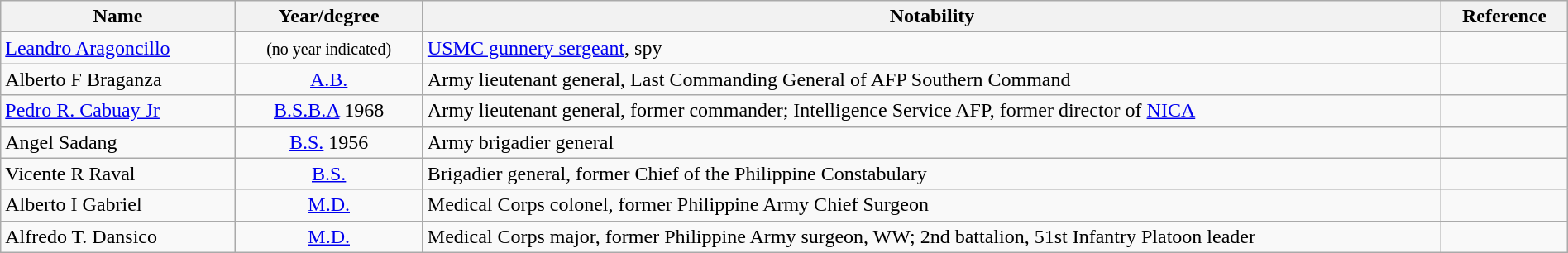<table class="wikitable sortable" style="width:100%;">
<tr>
<th style="width:*;">Name</th>
<th style="width:12%;">Year/degree</th>
<th style="width:65%;" class="unsortable">Notability</th>
<th style="width:*;" class="unsortable">Reference</th>
</tr>
<tr>
<td><a href='#'>Leandro Aragoncillo</a></td>
<td align=center><small>(no year indicated)</small></td>
<td><a href='#'>USMC gunnery sergeant</a>, spy</td>
<td></td>
</tr>
<tr>
<td>Alberto F Braganza</td>
<td align=center><a href='#'>A.B.</a></td>
<td>Army lieutenant general, Last Commanding General of AFP Southern Command</td>
<td align=center></td>
</tr>
<tr>
<td><a href='#'>Pedro R. Cabuay Jr</a></td>
<td align=center><a href='#'>B.S.B.A</a> 1968</td>
<td>Army lieutenant general, former commander; Intelligence Service AFP, former director of <a href='#'>NICA</a></td>
<td align=center></td>
</tr>
<tr>
<td>Angel Sadang</td>
<td align=center><a href='#'>B.S.</a> 1956</td>
<td>Army brigadier general</td>
<td align=center></td>
</tr>
<tr>
<td>Vicente R Raval</td>
<td align=center><a href='#'>B.S.</a></td>
<td>Brigadier general, former Chief of the Philippine Constabulary</td>
<td align=center></td>
</tr>
<tr>
<td>Alberto I Gabriel</td>
<td align=center><a href='#'>M.D.</a></td>
<td>Medical Corps colonel, former Philippine Army Chief Surgeon</td>
<td align=center></td>
</tr>
<tr>
<td>Alfredo T. Dansico</td>
<td align=center><a href='#'>M.D.</a></td>
<td>Medical Corps major, former Philippine Army surgeon, WW; 2nd battalion, 51st Infantry Platoon leader</td>
<td align=center></td>
</tr>
</table>
